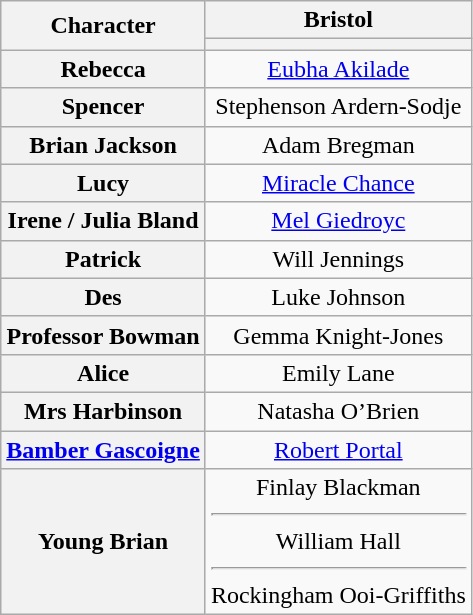<table class="wikitable">
<tr>
<th rowspan="2">Character</th>
<th>Bristol</th>
</tr>
<tr>
<th></th>
</tr>
<tr>
<th>Rebecca</th>
<td align=center><a href='#'>Eubha Akilade</a></td>
</tr>
<tr>
<th>Spencer</th>
<td align=center>Stephenson Ardern-Sodje</td>
</tr>
<tr>
<th>Brian Jackson</th>
<td align=center>Adam Bregman</td>
</tr>
<tr>
<th>Lucy</th>
<td align=center><a href='#'>Miracle Chance</a></td>
</tr>
<tr>
<th>Irene / Julia Bland</th>
<td align=center><a href='#'>Mel Giedroyc</a></td>
</tr>
<tr>
<th>Patrick</th>
<td align=center>Will Jennings</td>
</tr>
<tr>
<th>Des</th>
<td align=center>Luke Johnson</td>
</tr>
<tr>
<th>Professor Bowman</th>
<td align=center>Gemma Knight-Jones</td>
</tr>
<tr>
<th>Alice</th>
<td align=center>Emily Lane</td>
</tr>
<tr>
<th>Mrs Harbinson</th>
<td align=center>Natasha O’Brien</td>
</tr>
<tr>
<th><a href='#'>Bamber Gascoigne</a></th>
<td align=center><a href='#'>Robert Portal</a></td>
</tr>
<tr>
<th>Young Brian</th>
<td align=center>Finlay Blackman<hr>William Hall<hr>Rockingham Ooi-Griffiths</td>
</tr>
</table>
